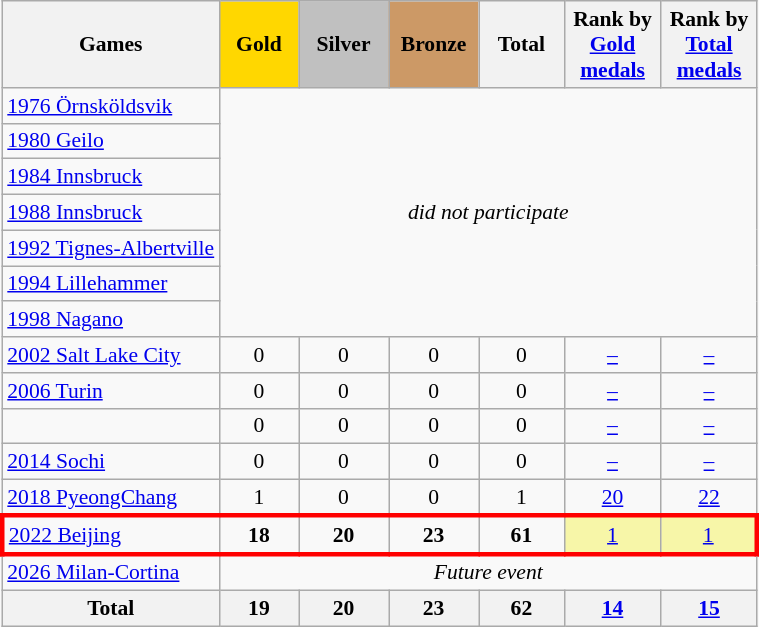<table class="wikitable" style="text-align:center; font-size:90%;">
<tr>
<th>Games</th>
<td style="background:gold; width:3.2em; font-weight:bold;">Gold</td>
<td style="background:silver; width:3.7em; font-weight:bold;">Silver</td>
<td style="background:#c96; width:3.7em; font-weight:bold;">Bronze</td>
<th style="width:3.5em; font-weight:bold;">Total</th>
<th style="width:4em; font-weight:bold;">Rank by <a href='#'>Gold medals</a></th>
<th style="width:4em; font-weight:bold;">Rank by <a href='#'>Total medals</a></th>
</tr>
<tr>
<td align=left> <a href='#'>1976 Örnsköldsvik</a></td>
<td colspan=7 rowspan=7><em>did not participate</em></td>
</tr>
<tr>
<td align=left> <a href='#'>1980 Geilo</a></td>
</tr>
<tr>
<td align=left> <a href='#'>1984 Innsbruck</a></td>
</tr>
<tr>
<td align=left> <a href='#'>1988 Innsbruck</a></td>
</tr>
<tr>
<td align=left> <a href='#'>1992 Tignes-Albertville</a></td>
</tr>
<tr>
<td align=left> <a href='#'>1994 Lillehammer</a></td>
</tr>
<tr>
<td align=left> <a href='#'>1998 Nagano</a></td>
</tr>
<tr>
<td align=left> <a href='#'>2002 Salt Lake City</a></td>
<td>0</td>
<td>0</td>
<td>0</td>
<td>0</td>
<td><a href='#'>–</a></td>
<td><a href='#'>–</a></td>
</tr>
<tr>
<td align=left> <a href='#'>2006 Turin</a></td>
<td>0</td>
<td>0</td>
<td>0</td>
<td>0</td>
<td><a href='#'>–</a></td>
<td><a href='#'>–</a></td>
</tr>
<tr>
<td align=left></td>
<td>0</td>
<td>0</td>
<td>0</td>
<td>0</td>
<td><a href='#'>–</a></td>
<td><a href='#'>–</a></td>
</tr>
<tr>
<td align=left> <a href='#'>2014 Sochi</a></td>
<td>0</td>
<td>0</td>
<td>0</td>
<td>0</td>
<td><a href='#'>–</a></td>
<td><a href='#'>–</a></td>
</tr>
<tr>
<td align=left> <a href='#'>2018 PyeongChang</a></td>
<td>1</td>
<td>0</td>
<td>0</td>
<td>1</td>
<td><a href='#'>20</a></td>
<td><a href='#'>22</a></td>
</tr>
<tr>
</tr>
<tr style="border: 3px solid red">
<td align=left> <a href='#'>2022 Beijing</a></td>
<td><strong>18</strong></td>
<td><strong>20</strong></td>
<td><strong>23</strong></td>
<td><strong>61</strong></td>
<td style="background:#f7f6a8;"><a href='#'>1</a></td>
<td style="background:#f7f6a8;"><a href='#'>1</a></td>
</tr>
<tr>
<td align=left> <a href='#'>2026 Milan-Cortina</a></td>
<td colspan=6; rowspan=1><em>Future event</em></td>
</tr>
<tr>
<th>Total</th>
<th>19</th>
<th>20</th>
<th>23</th>
<th>62</th>
<th><a href='#'>14</a></th>
<th><a href='#'>15</a></th>
</tr>
</table>
